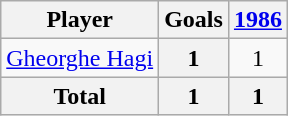<table class="wikitable sortable" style="text-align:center;">
<tr>
<th>Player</th>
<th>Goals</th>
<th><a href='#'>1986</a></th>
</tr>
<tr>
<td align="left"> <a href='#'>Gheorghe Hagi</a></td>
<th>1</th>
<td>1</td>
</tr>
<tr class="sortbottom">
<th>Total</th>
<th>1</th>
<th>1</th>
</tr>
</table>
